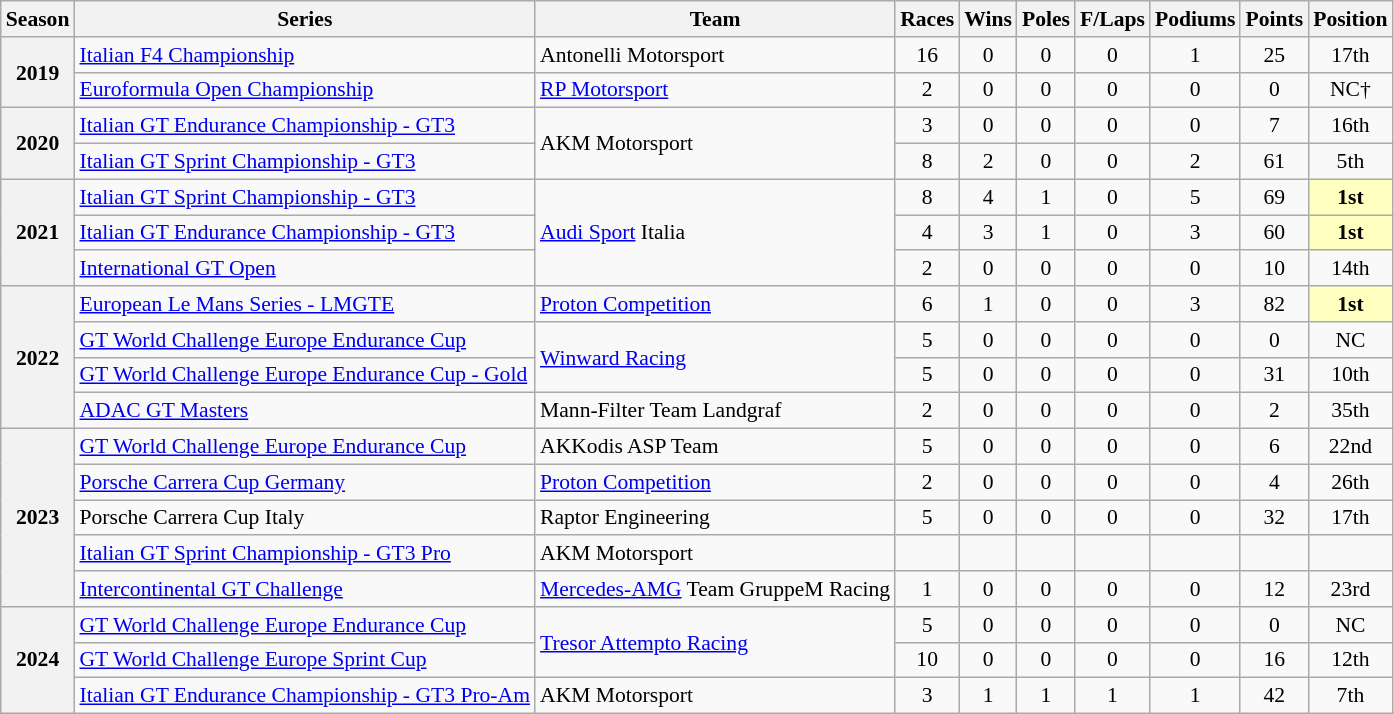<table class="wikitable" style="font-size: 90%; text-align:center">
<tr>
<th>Season</th>
<th>Series</th>
<th>Team</th>
<th>Races</th>
<th>Wins</th>
<th>Poles</th>
<th>F/Laps</th>
<th>Podiums</th>
<th>Points</th>
<th>Position</th>
</tr>
<tr>
<th rowspan="2">2019</th>
<td align="left"><a href='#'>Italian F4 Championship</a></td>
<td align="left">Antonelli Motorsport</td>
<td>16</td>
<td>0</td>
<td>0</td>
<td>0</td>
<td>1</td>
<td>25</td>
<td>17th</td>
</tr>
<tr>
<td align="left"><a href='#'>Euroformula Open Championship</a></td>
<td align="left"><a href='#'>RP Motorsport</a></td>
<td>2</td>
<td>0</td>
<td>0</td>
<td>0</td>
<td>0</td>
<td>0</td>
<td>NC†</td>
</tr>
<tr>
<th rowspan="2">2020</th>
<td align="left"><a href='#'>Italian GT Endurance Championship - GT3</a></td>
<td rowspan="2" align="left">AKM Motorsport</td>
<td>3</td>
<td>0</td>
<td>0</td>
<td>0</td>
<td>0</td>
<td>7</td>
<td>16th</td>
</tr>
<tr>
<td align="left"><a href='#'>Italian GT Sprint Championship - GT3</a></td>
<td>8</td>
<td>2</td>
<td>0</td>
<td>0</td>
<td>2</td>
<td>61</td>
<td>5th</td>
</tr>
<tr>
<th rowspan="3">2021</th>
<td align="left"><a href='#'>Italian GT Sprint Championship - GT3</a></td>
<td rowspan="3" align="left"><a href='#'>Audi Sport</a> Italia</td>
<td>8</td>
<td>4</td>
<td>1</td>
<td>0</td>
<td>5</td>
<td>69</td>
<td style="background:#FFFFBF;"><strong>1st</strong></td>
</tr>
<tr>
<td align="left"><a href='#'>Italian GT Endurance Championship - GT3</a></td>
<td>4</td>
<td>3</td>
<td>1</td>
<td>0</td>
<td>3</td>
<td>60</td>
<td style="background:#FFFFBF;"><strong>1st</strong></td>
</tr>
<tr>
<td align="left"><a href='#'>International GT Open</a></td>
<td>2</td>
<td>0</td>
<td>0</td>
<td>0</td>
<td>0</td>
<td>10</td>
<td>14th</td>
</tr>
<tr>
<th rowspan="4">2022</th>
<td align="left"><a href='#'>European Le Mans Series - LMGTE</a></td>
<td align="left"><a href='#'>Proton Competition</a></td>
<td>6</td>
<td>1</td>
<td>0</td>
<td>0</td>
<td>3</td>
<td>82</td>
<td style="background:#FFFFBF;"><strong>1st</strong></td>
</tr>
<tr>
<td align=left><a href='#'>GT World Challenge Europe Endurance Cup</a></td>
<td rowspan="2" align=left><a href='#'>Winward Racing</a></td>
<td>5</td>
<td>0</td>
<td>0</td>
<td>0</td>
<td>0</td>
<td>0</td>
<td>NC</td>
</tr>
<tr>
<td align="left"><a href='#'>GT World Challenge Europe Endurance Cup - Gold</a></td>
<td>5</td>
<td>0</td>
<td>0</td>
<td>0</td>
<td>0</td>
<td>31</td>
<td>10th</td>
</tr>
<tr>
<td align="left"><a href='#'>ADAC GT Masters</a></td>
<td align="left">Mann-Filter Team Landgraf</td>
<td>2</td>
<td>0</td>
<td>0</td>
<td>0</td>
<td>0</td>
<td>2</td>
<td>35th</td>
</tr>
<tr>
<th rowspan="5">2023</th>
<td align=left><a href='#'>GT World Challenge Europe Endurance Cup</a></td>
<td align=left>AKKodis ASP Team</td>
<td>5</td>
<td>0</td>
<td>0</td>
<td>0</td>
<td>0</td>
<td>6</td>
<td>22nd</td>
</tr>
<tr>
<td align=left><a href='#'>Porsche Carrera Cup Germany</a></td>
<td align=left><a href='#'>Proton Competition</a></td>
<td>2</td>
<td>0</td>
<td>0</td>
<td>0</td>
<td>0</td>
<td>4</td>
<td>26th</td>
</tr>
<tr>
<td align=left>Porsche Carrera Cup Italy</td>
<td align=left>Raptor Engineering</td>
<td>5</td>
<td>0</td>
<td>0</td>
<td>0</td>
<td>0</td>
<td>32</td>
<td>17th</td>
</tr>
<tr>
<td align=left><a href='#'>Italian GT Sprint Championship - GT3 Pro</a></td>
<td align=left>AKM Motorsport</td>
<td></td>
<td></td>
<td></td>
<td></td>
<td></td>
<td></td>
<td></td>
</tr>
<tr>
<td align=left><a href='#'>Intercontinental GT Challenge</a></td>
<td align=left><a href='#'>Mercedes-AMG</a> Team GruppeM Racing</td>
<td>1</td>
<td>0</td>
<td>0</td>
<td>0</td>
<td>0</td>
<td>12</td>
<td>23rd</td>
</tr>
<tr>
<th rowspan="4">2024</th>
<td align=left><a href='#'>GT World Challenge Europe Endurance Cup</a></td>
<td rowspan="2" align="left"><a href='#'>Tresor Attempto Racing</a></td>
<td>5</td>
<td>0</td>
<td>0</td>
<td>0</td>
<td>0</td>
<td>0</td>
<td>NC</td>
</tr>
<tr>
<td align=left><a href='#'>GT World Challenge Europe Sprint Cup</a></td>
<td>10</td>
<td>0</td>
<td>0</td>
<td>0</td>
<td>0</td>
<td>16</td>
<td>12th</td>
</tr>
<tr>
<td align=left><a href='#'>Italian GT Endurance Championship - GT3 Pro-Am</a></td>
<td align=left>AKM Motorsport</td>
<td>3</td>
<td>1</td>
<td>1</td>
<td>1</td>
<td>1</td>
<td>42</td>
<td>7th</td>
</tr>
</table>
